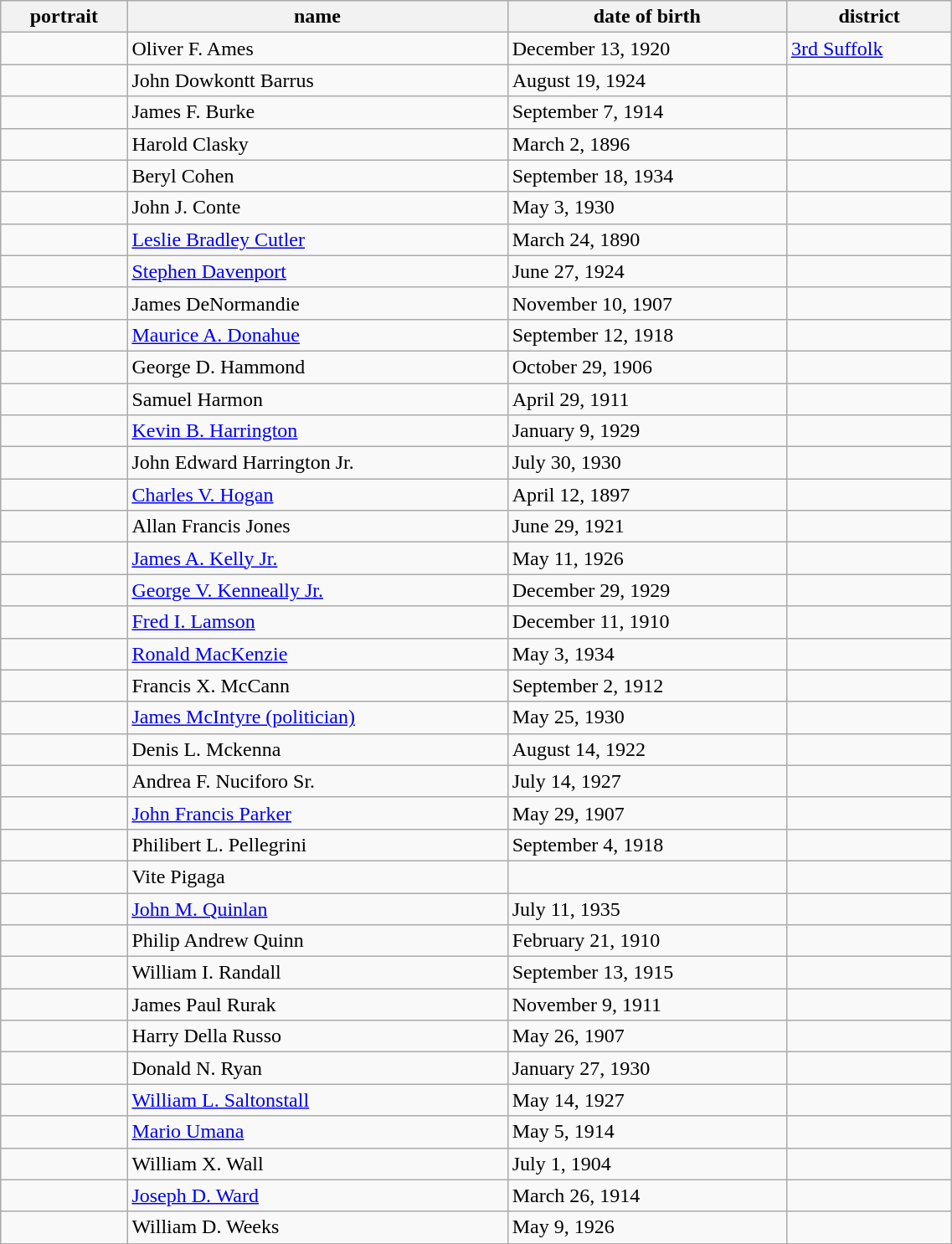<table class='wikitable sortable' style="width:60%">
<tr>
<th>portrait</th>
<th>name </th>
<th data-sort-type=date>date of birth </th>
<th>district </th>
</tr>
<tr>
<td></td>
<td>Oliver F. Ames</td>
<td>December 13, 1920</td>
<td><a href='#'>3rd Suffolk</a></td>
</tr>
<tr>
<td></td>
<td>John Dowkontt Barrus</td>
<td>August 19, 1924</td>
<td></td>
</tr>
<tr>
<td></td>
<td>James F. Burke</td>
<td>September 7, 1914</td>
<td></td>
</tr>
<tr>
<td></td>
<td>Harold Clasky</td>
<td>March 2, 1896</td>
<td></td>
</tr>
<tr>
<td></td>
<td>Beryl Cohen</td>
<td>September 18, 1934</td>
<td></td>
</tr>
<tr>
<td></td>
<td>John J. Conte</td>
<td>May 3, 1930</td>
<td></td>
</tr>
<tr>
<td></td>
<td><a href='#'>Leslie Bradley Cutler</a></td>
<td>March 24, 1890</td>
<td></td>
</tr>
<tr>
<td></td>
<td><a href='#'>Stephen Davenport</a></td>
<td>June 27, 1924</td>
<td></td>
</tr>
<tr>
<td></td>
<td>James DeNormandie</td>
<td>November 10, 1907</td>
<td></td>
</tr>
<tr>
<td></td>
<td><a href='#'>Maurice A. Donahue</a></td>
<td>September 12, 1918</td>
<td></td>
</tr>
<tr>
<td></td>
<td>George D. Hammond</td>
<td>October 29, 1906</td>
<td></td>
</tr>
<tr>
<td></td>
<td>Samuel Harmon</td>
<td>April 29, 1911</td>
<td></td>
</tr>
<tr>
<td></td>
<td><a href='#'>Kevin B. Harrington</a></td>
<td>January 9, 1929</td>
<td></td>
</tr>
<tr>
<td></td>
<td>John Edward Harrington Jr.</td>
<td>July 30, 1930</td>
<td></td>
</tr>
<tr>
<td></td>
<td><a href='#'>Charles V. Hogan</a></td>
<td>April 12, 1897</td>
<td></td>
</tr>
<tr>
<td></td>
<td>Allan Francis Jones</td>
<td>June 29, 1921</td>
<td></td>
</tr>
<tr>
<td></td>
<td><a href='#'>James A. Kelly Jr.</a></td>
<td>May 11, 1926</td>
<td></td>
</tr>
<tr>
<td></td>
<td><a href='#'>George V. Kenneally Jr.</a></td>
<td>December 29, 1929</td>
<td></td>
</tr>
<tr>
<td></td>
<td><a href='#'>Fred I. Lamson</a></td>
<td>December 11, 1910</td>
<td></td>
</tr>
<tr>
<td></td>
<td><a href='#'>Ronald MacKenzie</a></td>
<td>May 3, 1934</td>
<td></td>
</tr>
<tr>
<td></td>
<td>Francis X. McCann</td>
<td>September 2, 1912</td>
<td></td>
</tr>
<tr>
<td></td>
<td><a href='#'>James McIntyre (politician)</a></td>
<td>May 25, 1930</td>
<td></td>
</tr>
<tr>
<td></td>
<td>Denis L. Mckenna</td>
<td>August 14, 1922</td>
<td></td>
</tr>
<tr>
<td></td>
<td>Andrea F. Nuciforo Sr.</td>
<td>July 14, 1927</td>
<td></td>
</tr>
<tr>
<td></td>
<td><a href='#'>John Francis Parker</a></td>
<td>May 29, 1907</td>
<td></td>
</tr>
<tr>
<td></td>
<td>Philibert L. Pellegrini</td>
<td>September 4, 1918</td>
<td></td>
</tr>
<tr>
<td></td>
<td>Vite Pigaga</td>
<td></td>
<td></td>
</tr>
<tr>
<td></td>
<td><a href='#'>John M. Quinlan</a></td>
<td>July 11, 1935</td>
<td></td>
</tr>
<tr>
<td></td>
<td>Philip Andrew Quinn</td>
<td>February 21, 1910</td>
<td></td>
</tr>
<tr>
<td></td>
<td>William I. Randall</td>
<td>September 13, 1915</td>
<td></td>
</tr>
<tr>
<td></td>
<td>James Paul Rurak</td>
<td>November 9, 1911</td>
<td></td>
</tr>
<tr>
<td></td>
<td>Harry Della Russo</td>
<td>May 26, 1907</td>
<td></td>
</tr>
<tr>
<td></td>
<td>Donald N. Ryan</td>
<td>January 27, 1930</td>
<td></td>
</tr>
<tr>
<td></td>
<td><a href='#'>William L. Saltonstall</a></td>
<td>May 14, 1927</td>
<td></td>
</tr>
<tr>
<td></td>
<td><a href='#'>Mario Umana</a></td>
<td>May 5, 1914</td>
<td></td>
</tr>
<tr>
<td></td>
<td>William X. Wall</td>
<td>July 1, 1904</td>
<td></td>
</tr>
<tr>
<td></td>
<td><a href='#'>Joseph D. Ward</a></td>
<td>March 26, 1914</td>
<td></td>
</tr>
<tr>
<td></td>
<td>William D. Weeks</td>
<td>May 9, 1926</td>
<td></td>
</tr>
<tr>
</tr>
</table>
